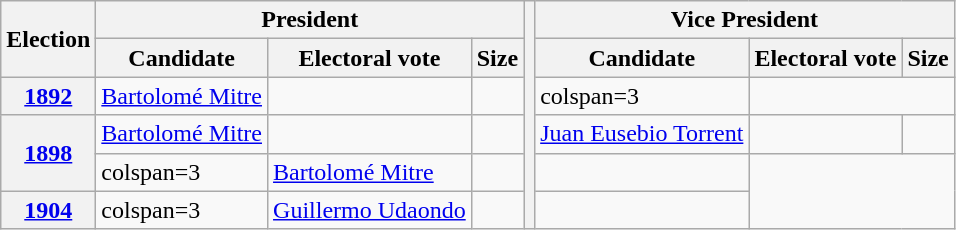<table class="wikitable">
<tr>
<th rowspan=2>Election</th>
<th colspan=3>President</th>
<th rowspan=6></th>
<th colspan=3>Vice President</th>
</tr>
<tr>
<th>Candidate</th>
<th>Electoral vote</th>
<th>Size</th>
<th>Candidate</th>
<th>Electoral vote</th>
<th>Size</th>
</tr>
<tr>
<th><a href='#'>1892</a></th>
<td><a href='#'>Bartolomé Mitre</a></td>
<td></td>
<td></td>
<td>colspan=3 </td>
</tr>
<tr>
<th rowspan=2><a href='#'>1898</a></th>
<td><a href='#'>Bartolomé Mitre</a></td>
<td></td>
<td></td>
<td><a href='#'>Juan Eusebio Torrent</a></td>
<td></td>
<td></td>
</tr>
<tr>
<td>colspan=3 </td>
<td><a href='#'>Bartolomé Mitre</a></td>
<td></td>
<td></td>
</tr>
<tr>
<th><a href='#'>1904</a></th>
<td>colspan=3 </td>
<td><a href='#'>Guillermo Udaondo</a></td>
<td></td>
<td></td>
</tr>
</table>
